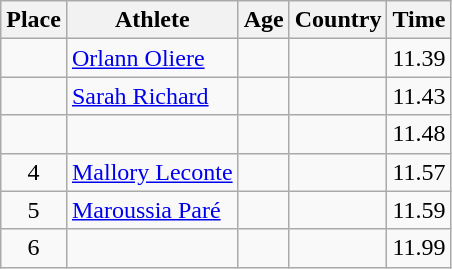<table class="wikitable mw-datatable sortable">
<tr>
<th>Place</th>
<th>Athlete</th>
<th>Age</th>
<th>Country</th>
<th>Time</th>
</tr>
<tr>
<td align=center></td>
<td><a href='#'>Orlann Oliere</a></td>
<td></td>
<td></td>
<td>11.39</td>
</tr>
<tr>
<td align=center></td>
<td><a href='#'>Sarah Richard</a></td>
<td></td>
<td></td>
<td>11.43</td>
</tr>
<tr>
<td align=center></td>
<td></td>
<td></td>
<td></td>
<td>11.48</td>
</tr>
<tr>
<td align=center>4</td>
<td><a href='#'>Mallory Leconte</a></td>
<td></td>
<td></td>
<td>11.57</td>
</tr>
<tr>
<td align=center>5</td>
<td><a href='#'>Maroussia Paré</a></td>
<td></td>
<td></td>
<td>11.59</td>
</tr>
<tr>
<td align=center>6</td>
<td></td>
<td></td>
<td></td>
<td>11.99</td>
</tr>
</table>
